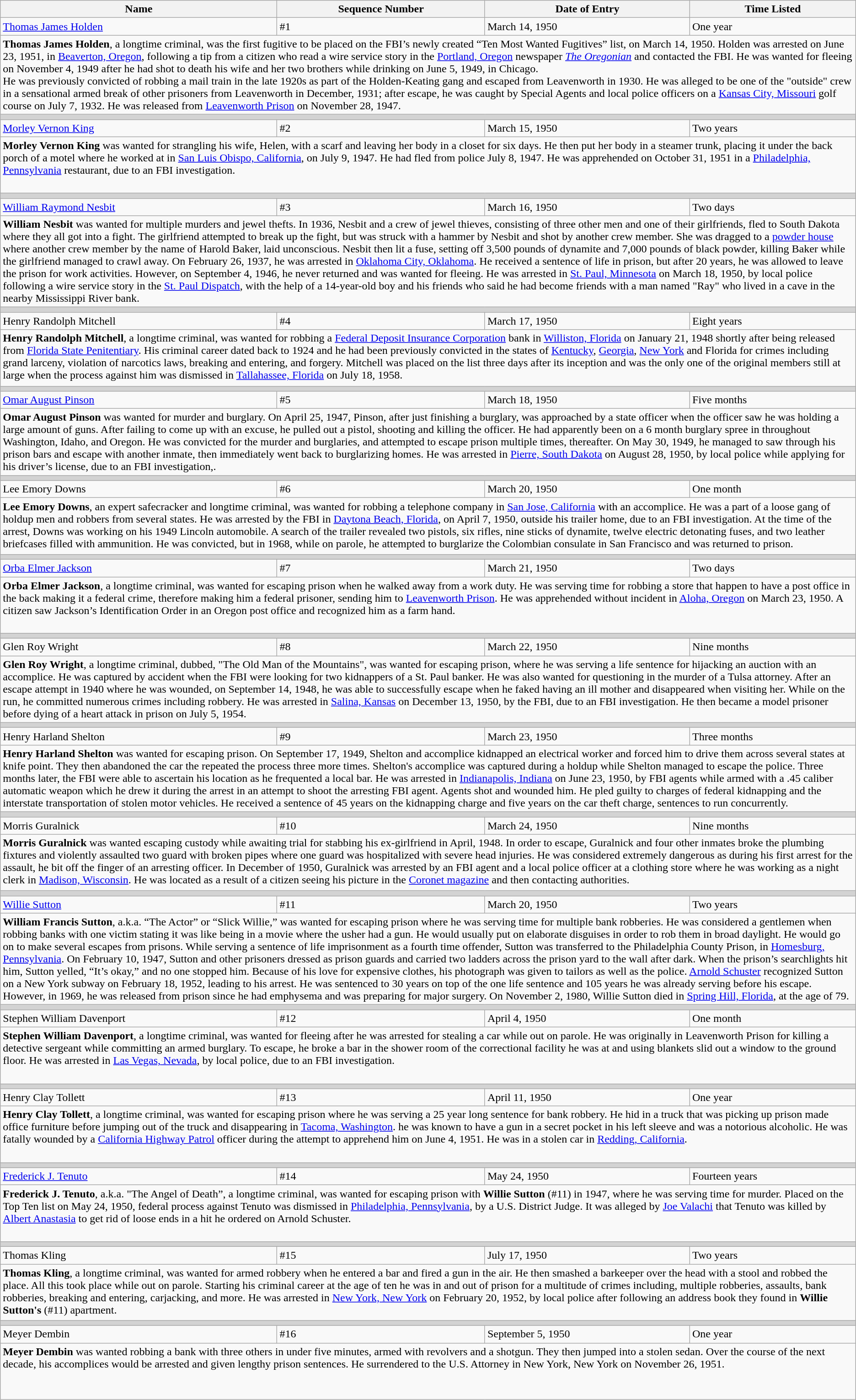<table class="wikitable">
<tr>
<th>Name</th>
<th>Sequence Number</th>
<th>Date of Entry</th>
<th>Time Listed</th>
</tr>
<tr>
<td height="10"><a href='#'>Thomas James Holden</a></td>
<td>#1</td>
<td>March 14, 1950</td>
<td>One year</td>
</tr>
<tr>
<td colspan="4" height="75" valign="top"><strong>Thomas James Holden</strong>, a longtime criminal, was the first fugitive to be placed on the FBI’s newly created “Ten Most Wanted Fugitives” list, on March 14, 1950. Holden was arrested on June 23, 1951, in <a href='#'>Beaverton, Oregon</a>, following a tip from a citizen who read a wire service story in the <a href='#'>Portland, Oregon</a> newspaper <em><a href='#'>The Oregonian</a></em> and contacted the FBI. He was wanted for fleeing on November 4, 1949 after he had shot to death his wife and her two brothers while drinking on June 5, 1949, in Chicago.<br>He was previously convicted of robbing a mail train in the late 1920s as part of the Holden-Keating gang and escaped from Leavenworth in 1930. He was alleged to be one of the "outside" crew in a sensational armed break of other prisoners from Leavenworth in December, 1931; after escape, he was caught by Special Agents and local police officers on a <a href='#'>Kansas City, Missouri</a> golf course on July 7, 1932. He was released from <a href='#'>Leavenworth Prison</a> on November 28, 1947.</td>
</tr>
<tr>
<td colspan="4" style="background-color:lightgrey;"></td>
</tr>
<tr>
<td height="10"><a href='#'>Morley Vernon King</a></td>
<td>#2</td>
<td>March 15, 1950</td>
<td>Two years</td>
</tr>
<tr>
<td colspan="4" height="75" valign="top"><strong>Morley Vernon King</strong> was wanted for strangling his wife, Helen, with a scarf and leaving her body in a closet for six days. He then put her body in a steamer trunk, placing it under the back porch of a motel where he worked at in <a href='#'>San Luis Obispo, California</a>, on July 9, 1947. He had fled from police July 8, 1947. He was apprehended on October 31, 1951 in a <a href='#'>Philadelphia, Pennsylvania</a> restaurant, due to an FBI investigation.</td>
</tr>
<tr>
<td colspan="4" style="background-color:lightgrey;"></td>
</tr>
<tr>
<td height="10"><a href='#'>William Raymond Nesbit</a></td>
<td>#3</td>
<td>March 16, 1950</td>
<td>Two days</td>
</tr>
<tr>
<td colspan="4" height="75" valign="top"><strong>William Nesbit</strong> was wanted for multiple murders and jewel thefts. In 1936, Nesbit and a crew of jewel thieves, consisting of three other men and one of their girlfriends, fled to South Dakota where they all got into a fight. The girlfriend attempted to break up the fight, but was struck with a hammer by Nesbit and shot by another crew member. She was dragged to a <a href='#'>powder house</a> where another crew member by the name of Harold Baker, laid unconscious. Nesbit then lit a fuse, setting off 3,500 pounds of dynamite and 7,000 pounds of black powder, killing Baker while the girlfriend managed to crawl away. On February 26, 1937, he was arrested in <a href='#'>Oklahoma City, Oklahoma</a>. He received a sentence of life in prison, but after 20 years, he was allowed to leave the prison for work activities. However, on September 4, 1946, he never returned and was wanted for fleeing. He was arrested in <a href='#'>St. Paul, Minnesota</a> on March 18, 1950, by local police following a wire service story in the <a href='#'>St. Paul Dispatch</a>, with the help of a 14-year-old boy and his friends who said he had become friends with a man named "Ray" who lived in a cave in the nearby Mississippi River bank.</td>
</tr>
<tr>
<td colspan="4" style="background-color:lightgrey;"></td>
</tr>
<tr>
<td height="10">Henry Randolph Mitchell</td>
<td>#4</td>
<td>March 17, 1950</td>
<td>Eight years</td>
</tr>
<tr>
<td colspan="4" height="75" valign="top"><strong>Henry Randolph Mitchell</strong>, a longtime criminal, was wanted for robbing a <a href='#'>Federal Deposit Insurance Corporation</a> bank in <a href='#'>Williston, Florida</a> on January 21, 1948 shortly after being released from <a href='#'>Florida State Penitentiary</a>. His criminal career dated back to 1924 and he had been previously convicted in the states of <a href='#'>Kentucky</a>, <a href='#'>Georgia</a>, <a href='#'>New York</a> and Florida for crimes including grand larceny, violation of narcotics laws, breaking and entering, and forgery. Mitchell was placed on the list three days after its inception and was the only one of the original members still at large when the process against him was dismissed in <a href='#'>Tallahassee, Florida</a> on July 18, 1958.</td>
</tr>
<tr>
<td colspan="4" style="background-color:lightgrey;"></td>
</tr>
<tr>
<td height="10"><a href='#'>Omar August Pinson</a></td>
<td>#5</td>
<td>March 18, 1950</td>
<td>Five months</td>
</tr>
<tr>
<td colspan="4" height="75" valign="top"><strong>Omar August Pinson</strong> was wanted for murder and burglary. On April 25, 1947, Pinson, after just finishing a burglary, was approached by a state officer when the officer saw he was holding a large amount of guns. After failing to come up with an excuse, he pulled out a pistol, shooting and killing the officer. He had apparently been on a 6 month burglary spree in throughout Washington, Idaho, and Oregon. He was convicted for the murder and burglaries, and attempted to escape prison multiple times, thereafter. On May 30, 1949, he managed to saw through his prison bars and escape with another inmate, then immediately went back to burglarizing homes. He was arrested in <a href='#'>Pierre, South Dakota</a>  on August 28, 1950, by local police while applying for his driver’s license, due to an FBI investigation,.</td>
</tr>
<tr>
<td colspan="4" style="background-color:lightgrey;"></td>
</tr>
<tr>
<td height="10">Lee Emory Downs</td>
<td>#6</td>
<td>March 20, 1950</td>
<td>One month</td>
</tr>
<tr>
<td colspan="4" height="75" valign="top"><strong>Lee Emory Downs</strong>, an expert safecracker and longtime criminal, was wanted for robbing a telephone company in <a href='#'>San Jose, California</a> with an accomplice. He was a part of a loose gang of holdup men and robbers from several states. He was arrested by the FBI in <a href='#'>Daytona Beach, Florida</a>, on April 7, 1950, outside his trailer home, due to an FBI investigation. At the time of the arrest, Downs was working on his 1949 Lincoln automobile. A search of the trailer revealed two pistols, six rifles, nine sticks of dynamite, twelve electric detonating fuses, and two leather briefcases filled with ammunition. He was convicted, but in 1968, while on parole, he attempted to burglarize the Colombian consulate in San Francisco and was returned to prison.</td>
</tr>
<tr>
<td colspan="4" style="background-color:lightgrey;"></td>
</tr>
<tr>
<td height="10"><a href='#'>Orba Elmer Jackson</a></td>
<td>#7</td>
<td>March 21, 1950</td>
<td>Two days</td>
</tr>
<tr>
<td colspan="4" height="75" valign="top"><strong>Orba Elmer Jackson</strong>, a longtime criminal, was wanted for escaping prison when he walked away from a work duty. He was serving time for robbing a store that happen to have a post office in the back making it a federal crime, therefore making him a federal prisoner, sending him to <a href='#'>Leavenworth Prison</a>. He was apprehended without incident in <a href='#'>Aloha, Oregon</a> on March 23, 1950. A citizen saw Jackson’s Identification Order in an Oregon post office and recognized him as a farm hand.</td>
</tr>
<tr>
<td colspan="4" style="background-color:lightgrey;"></td>
</tr>
<tr>
<td height="10">Glen Roy Wright</td>
<td>#8</td>
<td>March 22, 1950</td>
<td>Nine months</td>
</tr>
<tr>
<td colspan="4" height="75" valign="top"><strong>Glen Roy Wright</strong>, a longtime criminal, dubbed, "The Old Man of the Mountains", was wanted for escaping prison, where he was serving a life sentence for hijacking an auction with an accomplice. He was captured by accident when the FBI were looking for two kidnappers of a St. Paul banker. He was also wanted for questioning in the murder of a Tulsa attorney. After an escape attempt in 1940 where he was wounded, on September 14, 1948, he was able to successfully escape when he faked having an ill mother and disappeared when visiting her. While on the run, he committed numerous crimes including robbery. He was arrested in <a href='#'>Salina, Kansas</a> on December 13, 1950, by the FBI, due to an FBI investigation. He then became a model prisoner before dying of a heart attack in prison on July 5, 1954.</td>
</tr>
<tr>
<td colspan="4" style="background-color:lightgrey;"></td>
</tr>
<tr>
<td height="10">Henry Harland Shelton</td>
<td>#9</td>
<td>March 23, 1950</td>
<td>Three months</td>
</tr>
<tr>
<td colspan="4" height="75" valign="top"><strong>Henry Harland Shelton</strong> was wanted for escaping prison. On September 17, 1949, Shelton and accomplice kidnapped an electrical worker and forced him to drive them across several states at knife point. They then abandoned the car the repeated the process three more times. Shelton's accomplice was captured during a holdup while Shelton managed to escape the police. Three months later, the FBI were able to ascertain his location as he frequented a local bar. He was arrested in <a href='#'>Indianapolis, Indiana</a> on June 23, 1950, by FBI agents while armed with a .45 caliber automatic weapon which he drew it during the arrest in an attempt to shoot the arresting FBI agent. Agents shot and wounded him. He pled guilty to charges of federal kidnapping and the interstate transportation of stolen motor vehicles. He received a sentence of 45 years on the kidnapping charge and five years on the car theft charge, sentences to run concurrently.</td>
</tr>
<tr>
<td colspan="4" style="background-color:lightgrey;"></td>
</tr>
<tr>
<td height="10">Morris Guralnick</td>
<td>#10</td>
<td>March 24, 1950</td>
<td>Nine months</td>
</tr>
<tr>
<td colspan="4" height="75" valign="top"><strong>Morris Guralnick</strong> was wanted escaping custody while awaiting trial for stabbing his ex-girlfriend in April, 1948. In order to escape, Guralnick and four other inmates broke the plumbing fixtures and violently assaulted two guard with broken pipes where one guard was hospitalized with severe head injuries. He was considered extremely dangerous as during his first arrest for the assault, he bit off the finger of an arresting officer. In December of 1950, Guralnick was arrested by an FBI agent and a local police officer at a clothing store where he was working as a night clerk in <a href='#'>Madison, Wisconsin</a>. He was located as a result of a citizen seeing his picture in the <a href='#'>Coronet magazine</a> and then contacting authorities.</td>
</tr>
<tr>
<td colspan="4" style="background-color:lightgrey;"></td>
</tr>
<tr>
<td height="10"><a href='#'>Willie Sutton</a></td>
<td>#11</td>
<td>March 20, 1950</td>
<td>Two years</td>
</tr>
<tr>
<td colspan="4" height="75" valign="top"><strong>William Francis Sutton</strong>, a.k.a. “The Actor” or “Slick Willie,” was wanted for escaping prison where he was serving time for multiple bank robberies. He was considered a gentlemen when robbing banks with one victim stating it was like being in a movie where the usher had a gun. He would usually put on elaborate disguises in order to rob them in broad daylight. He would go on to make several escapes from prisons. While serving a sentence of life imprisonment as a fourth time offender, Sutton was transferred to the Philadelphia County Prison, in <a href='#'>Homesburg, Pennsylvania</a>. On February 10, 1947, Sutton and other prisoners dressed as prison guards and carried two ladders across the prison yard to the wall after dark. When the prison’s searchlights hit him, Sutton yelled, “It’s okay,” and no one stopped him. Because of his love for expensive clothes, his photograph was given to tailors as well as the police. <a href='#'>Arnold Schuster</a> recognized Sutton on a New York subway on February 18, 1952, leading to his arrest. He was sentenced to 30 years on top of the one life sentence and 105 years he was already serving before his escape. However, in 1969, he was released from prison since he had emphysema and was preparing for major surgery. On November 2, 1980, Willie Sutton died in <a href='#'>Spring Hill, Florida</a>, at the age of 79.</td>
</tr>
<tr>
<td colspan="4" style="background-color:lightgrey;"></td>
</tr>
<tr>
<td height="10">Stephen William Davenport</td>
<td>#12</td>
<td>April 4, 1950</td>
<td>One month</td>
</tr>
<tr>
<td colspan="4" height="75" valign="top"><strong>Stephen William Davenport</strong>, a longtime criminal, was wanted for fleeing after he was arrested for stealing a car while out on parole. He was originally in Leavenworth Prison for killing a detective sergeant while committing an armed burglary. To escape, he broke a bar in the shower room of the correctional facility he was at and using blankets slid out a window to the ground floor. He was arrested in <a href='#'>Las Vegas, Nevada</a>, by local police, due to an FBI investigation.</td>
</tr>
<tr>
<td colspan="4" style="background-color:lightgrey;"></td>
</tr>
<tr>
<td height="10">Henry Clay Tollett</td>
<td>#13</td>
<td>April 11, 1950</td>
<td>One year</td>
</tr>
<tr>
<td colspan="4" height="75" valign="top"><strong>Henry Clay Tollett</strong>, a longtime criminal, was wanted for escaping prison where he was serving a 25 year long sentence for bank robbery. He hid in a truck that was picking up prison made office furniture before jumping out of the truck and disappearing in <a href='#'>Tacoma, Washington</a>. he was known to have a gun in a secret pocket in his left sleeve and was a notorious alcoholic. He was fatally wounded by a <a href='#'>California Highway Patrol</a> officer during the attempt to apprehend him on June 4, 1951. He was in a stolen car in <a href='#'>Redding, California</a>.</td>
</tr>
<tr>
<td colspan="4" style="background-color:lightgrey;"></td>
</tr>
<tr>
<td height="10"><a href='#'>Frederick J. Tenuto</a></td>
<td>#14</td>
<td>May 24, 1950</td>
<td>Fourteen years</td>
</tr>
<tr>
<td colspan="4" height="75" valign="top"><strong>Frederick J. Tenuto</strong>, a.k.a. "The Angel of Death”, a longtime criminal, was wanted for escaping prison with <strong>Willie Sutton</strong> (#11) in 1947, where he was serving time for murder. Placed on the Top Ten list on May 24, 1950, federal process against Tenuto was dismissed in <a href='#'>Philadelphia, Pennsylvania</a>, by a U.S. District Judge. It was alleged by <a href='#'>Joe Valachi</a> that Tenuto was killed by <a href='#'>Albert Anastasia</a> to get rid of loose ends in a hit he ordered on Arnold Schuster.</td>
</tr>
<tr>
<td colspan="4" style="background-color:lightgrey;"></td>
</tr>
<tr>
<td height="10">Thomas Kling</td>
<td>#15</td>
<td>July 17, 1950</td>
<td>Two years</td>
</tr>
<tr>
<td colspan="4" height="75" valign="top"><strong>Thomas Kling</strong>, a longtime criminal, was wanted for armed robbery when he entered a bar and fired a gun in the air. He then smashed a barkeeper over the head with a stool and robbed the place. All this took place while out on parole. Starting his criminal career at the age of ten he was in and out of prison for a multitude of crimes including, multiple robberies, assaults, bank robberies, breaking and entering, carjacking, and more. He was arrested in <a href='#'>New York, New York</a> on February 20, 1952, by local police after following an address book they found in <strong>Willie Sutton's</strong> (#11) apartment.</td>
</tr>
<tr>
<td colspan="4" style="background-color:lightgrey;"></td>
</tr>
<tr>
<td height="10">Meyer Dembin</td>
<td>#16</td>
<td>September 5, 1950</td>
<td>One year</td>
</tr>
<tr>
<td colspan="4" height="75" valign="top"><strong>Meyer Dembin</strong> was wanted robbing a bank with three others in under five minutes, armed with revolvers and a shotgun. They then jumped into a stolen sedan. Over the course of the next decade, his accomplices would be arrested and given lengthy prison sentences. He surrendered to the U.S. Attorney in New York, New York on November 26, 1951.</td>
</tr>
</table>
